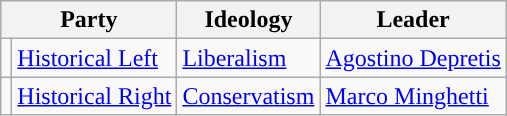<table class=wikitable>
<tr>
<th colspan=2>Party</th>
<th>Ideology</th>
<th>Leader</th>
</tr>
<tr>
<td></td>
<td><a href='#'>Historical Left</a></td>
<td><a href='#'>Liberalism</a></td>
<td><a href='#'>Agostino Depretis</a></td>
</tr>
<tr>
<td></td>
<td><a href='#'>Historical Right</a></td>
<td><a href='#'>Conservatism</a></td>
<td><a href='#'>Marco Minghetti</a></td>
</tr>
</table>
